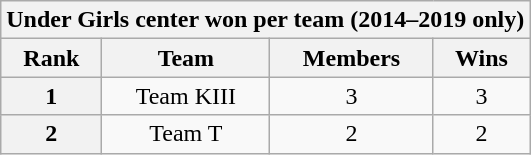<table class="wikitable sortable plainrowheaders" style=text-align:center>
<tr>
<th colspan=4>Under Girls center won per team (2014–2019 only)</th>
</tr>
<tr>
<th scope=col>Rank</th>
<th scope=col>Team</th>
<th scope=col>Members</th>
<th scope=col>Wins</th>
</tr>
<tr>
<th scope=row style=text-align:center>1</th>
<td>Team KIII</td>
<td>3</td>
<td>3</td>
</tr>
<tr>
<th scope=row style=text-align:center>2</th>
<td>Team T</td>
<td>2</td>
<td>2</td>
</tr>
</table>
